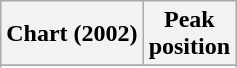<table class="wikitable plainrowheaders">
<tr>
<th align="left">Chart (2002)</th>
<th align="center">Peak<br>position</th>
</tr>
<tr>
</tr>
<tr>
</tr>
</table>
